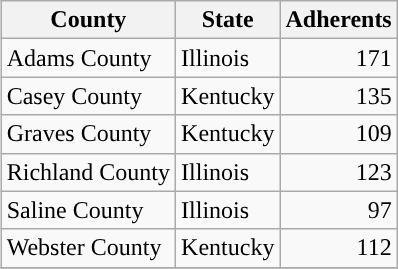<table class="wikitable sortable" ||  align="right">
<tr>
<th data-sort-type="text">County</th>
<th data-sort-type="text">State</th>
<th data-sort-type="number">Adherents</th>
</tr>
<tr>
<td>Adams County</td>
<td>Illinois</td>
<td align="right">171</td>
</tr>
<tr>
<td>Casey County</td>
<td>Kentucky</td>
<td align="right">135</td>
</tr>
<tr>
<td>Graves County</td>
<td>Kentucky</td>
<td align="right">109</td>
</tr>
<tr>
<td>Richland County</td>
<td>Illinois</td>
<td align="right">123</td>
</tr>
<tr>
<td>Saline County</td>
<td>Illinois</td>
<td align="right">97</td>
</tr>
<tr>
<td>Webster County</td>
<td>Kentucky</td>
<td align="right">112</td>
</tr>
<tr>
</tr>
</table>
